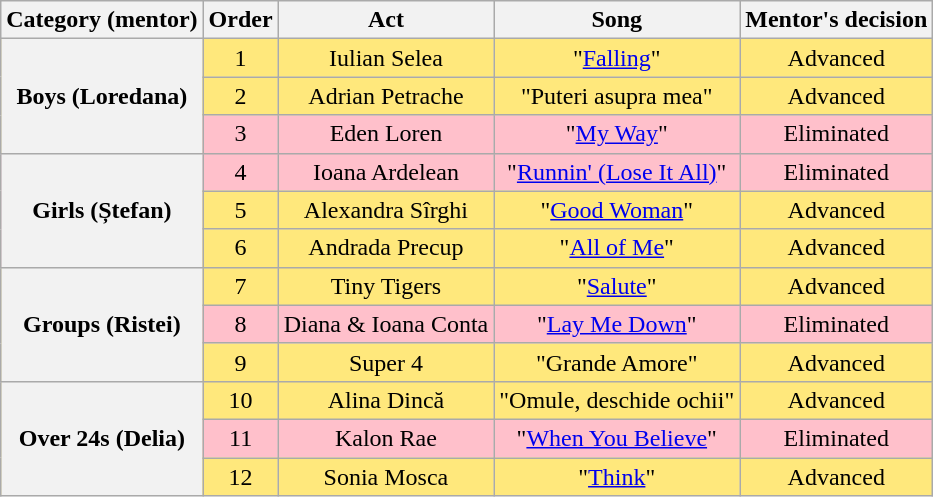<table class="wikitable plainrowheaders" style="text-align: center;">
<tr>
<th>Category (mentor)</th>
<th>Order</th>
<th>Act</th>
<th>Song</th>
<th>Mentor's decision</th>
</tr>
<tr bgcolor=#FFE87C>
<th rowspan="3">Boys (Loredana)</th>
<td>1</td>
<td>Iulian Selea</td>
<td>"<a href='#'>Falling</a>"</td>
<td>Advanced</td>
</tr>
<tr bgcolor=#FFE87C>
<td>2</td>
<td>Adrian Petrache</td>
<td>"Puteri asupra mea"</td>
<td>Advanced</td>
</tr>
<tr bgcolor=pink>
<td>3</td>
<td>Eden Loren</td>
<td>"<a href='#'>My Way</a>"</td>
<td>Eliminated</td>
</tr>
<tr bgcolor=pink>
<th rowspan="3">Girls (Ștefan)</th>
<td>4</td>
<td>Ioana Ardelean</td>
<td>"<a href='#'>Runnin' (Lose It All)</a>"</td>
<td>Eliminated</td>
</tr>
<tr bgcolor=#FFE87C>
<td>5</td>
<td>Alexandra Sîrghi</td>
<td>"<a href='#'>Good Woman</a>"</td>
<td>Advanced</td>
</tr>
<tr bgcolor=#FFE87C>
<td>6</td>
<td>Andrada Precup</td>
<td>"<a href='#'>All of Me</a>"</td>
<td>Advanced</td>
</tr>
<tr bgcolor=#FFE87C>
<th rowspan="3">Groups (Ristei)</th>
<td>7</td>
<td>Tiny Tigers</td>
<td>"<a href='#'>Salute</a>"</td>
<td>Advanced</td>
</tr>
<tr bgcolor=pink>
<td>8</td>
<td>Diana & Ioana Conta</td>
<td>"<a href='#'>Lay Me Down</a>"</td>
<td>Eliminated</td>
</tr>
<tr bgcolor=#FFE87C>
<td>9</td>
<td>Super 4</td>
<td>"Grande Amore"</td>
<td>Advanced</td>
</tr>
<tr bgcolor=#FFE87C>
<th rowspan="3">Over 24s  (Delia)</th>
<td>10</td>
<td>Alina Dincă</td>
<td>"Omule, deschide ochii"</td>
<td>Advanced</td>
</tr>
<tr bgcolor=pink>
<td>11</td>
<td>Kalon Rae</td>
<td>"<a href='#'>When You Believe</a>"</td>
<td>Eliminated</td>
</tr>
<tr bgcolor=#FFE87C>
<td>12</td>
<td>Sonia Mosca</td>
<td>"<a href='#'>Think</a>"</td>
<td>Advanced</td>
</tr>
</table>
